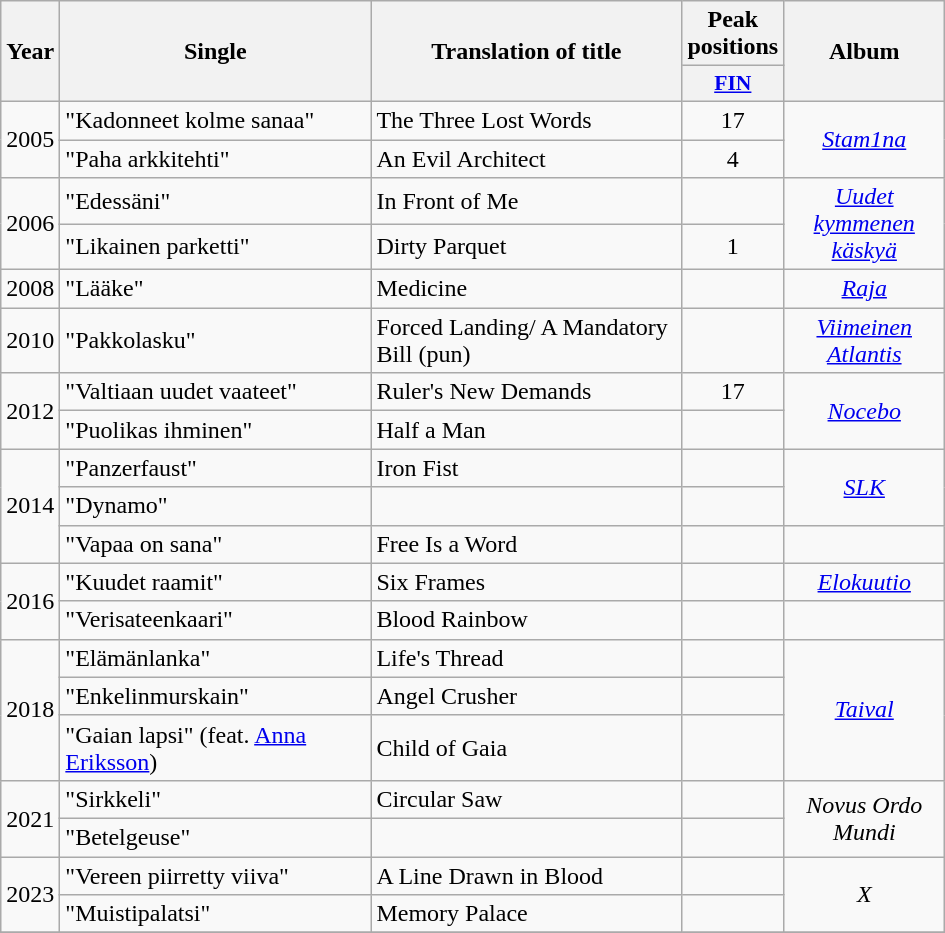<table class="wikitable">
<tr>
<th align="center" rowspan="2" width="10">Year</th>
<th align="center" rowspan="2" width="200">Single</th>
<th align="center" rowspan="2" width="200">Translation of title</th>
<th align="center" colspan="1" width="20">Peak positions</th>
<th align="center" rowspan="2" width="100">Album</th>
</tr>
<tr>
<th scope="col" style="width:3em;font-size:90%;"><a href='#'>FIN</a><br></th>
</tr>
<tr>
<td style="text-align:center;" rowspan=2>2005</td>
<td>"Kadonneet kolme sanaa"</td>
<td>The Three Lost Words</td>
<td style="text-align:center;">17</td>
<td style="text-align:center;" rowspan=2><em><a href='#'>Stam1na</a></em></td>
</tr>
<tr>
<td>"Paha arkkitehti"</td>
<td>An Evil Architect</td>
<td style="text-align:center;">4</td>
</tr>
<tr>
<td style="text-align:center;" rowspan=2>2006</td>
<td>"Edessäni"</td>
<td>In Front of Me</td>
<td style="text-align:center;"></td>
<td style="text-align:center;" rowspan=2><em><a href='#'>Uudet kymmenen käskyä</a></em></td>
</tr>
<tr>
<td>"Likainen parketti"</td>
<td>Dirty Parquet</td>
<td style="text-align:center;">1</td>
</tr>
<tr>
<td style="text-align:center;">2008</td>
<td>"Lääke"</td>
<td>Medicine</td>
<td style="text-align:center;"></td>
<td style="text-align:center;"><em><a href='#'>Raja</a></em></td>
</tr>
<tr>
<td style="text-align:center;">2010</td>
<td>"Pakkolasku"</td>
<td>Forced Landing/ A Mandatory Bill (pun)</td>
<td style="text-align:center;"></td>
<td style="text-align:center;"><em><a href='#'>Viimeinen Atlantis</a></em></td>
</tr>
<tr>
<td style="text-align:center;" rowspan=2>2012</td>
<td>"Valtiaan uudet vaateet"</td>
<td>Ruler's New Demands</td>
<td style="text-align:center;">17</td>
<td style="text-align:center;" rowspan=2><em><a href='#'>Nocebo</a></em></td>
</tr>
<tr>
<td>"Puolikas ihminen"</td>
<td>Half a Man</td>
<td style="text-align:center;"></td>
</tr>
<tr>
<td style="text-align:center;" rowspan=3>2014</td>
<td>"Panzerfaust"</td>
<td>Iron Fist</td>
<td style="text-align:center;"></td>
<td style="text-align:center;" rowspan=2><em><a href='#'>SLK</a></em></td>
</tr>
<tr>
<td>"Dynamo"</td>
<td></td>
<td style="text-align:center;"></td>
</tr>
<tr>
<td>"Vapaa on sana"</td>
<td>Free Is a Word</td>
<td style="text-align:center;"></td>
<td style="text-align:center;"></td>
</tr>
<tr>
<td style="text-align:center;" rowspan=2>2016</td>
<td>"Kuudet raamit"</td>
<td>Six Frames</td>
<td style="text-align:center;"></td>
<td style="text-align:center;"><em><a href='#'>Elokuutio</a></em></td>
</tr>
<tr>
<td>"Verisateenkaari"</td>
<td>Blood Rainbow</td>
<td style="text-align:center;"></td>
<td style="text-align:center;"></td>
</tr>
<tr>
<td style="text-align:center;" rowspan=3>2018</td>
<td>"Elämänlanka"</td>
<td>Life's Thread</td>
<td style="text-align:center;"></td>
<td style="text-align:center;" rowspan=3><em><a href='#'>Taival</a></em></td>
</tr>
<tr>
<td>"Enkelinmurskain"</td>
<td>Angel Crusher</td>
<td style="text-align:center;"></td>
</tr>
<tr>
<td>"Gaian lapsi" (feat. <a href='#'>Anna Eriksson</a>)</td>
<td>Child of Gaia</td>
<td style="text-align:center;"></td>
</tr>
<tr>
<td style="text-align:center;" rowspan=2>2021</td>
<td>"Sirkkeli"</td>
<td>Circular Saw</td>
<td style="text-align:center;"></td>
<td style="text-align:center;" rowspan=2><em>Novus Ordo Mundi</em></td>
</tr>
<tr>
<td>"Betelgeuse"</td>
<td></td>
<td style="text-align:center;"></td>
</tr>
<tr>
<td style="text-align:center;" rowspan=2>2023</td>
<td>"Vereen piirretty viiva"</td>
<td>A Line Drawn in Blood</td>
<td style="text-align:center;"></td>
<td style="text-align:center;" rowspan=2><em>X</em></td>
</tr>
<tr>
<td>"Muistipalatsi"</td>
<td>Memory Palace</td>
<td style="text-align:center;"></td>
</tr>
<tr>
</tr>
</table>
